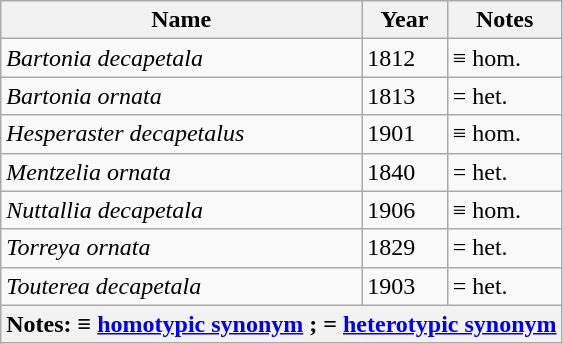<table class="wikitable sortable mw-collapsible" id="Synonyms">
<tr>
<th>Name</th>
<th>Year</th>
<th>Notes</th>
</tr>
<tr>
<td><em>Bartonia decapetala</em> </td>
<td>1812</td>
<td data-sort-value=A>≡ hom.</td>
</tr>
<tr>
<td><em>Bartonia ornata</em> </td>
<td>1813</td>
<td data-sort-value=B>= het.</td>
</tr>
<tr>
<td><em>Hesperaster decapetalus</em> </td>
<td>1901</td>
<td data-sort-value=A>≡ hom.</td>
</tr>
<tr>
<td><em>Mentzelia ornata</em> </td>
<td>1840</td>
<td data-sort-value=B>= het.</td>
</tr>
<tr>
<td><em>Nuttallia decapetala</em> </td>
<td>1906</td>
<td data-sort-value=A>≡ hom.</td>
</tr>
<tr>
<td><em>Torreya ornata</em> </td>
<td>1829</td>
<td data-sort-value=B>= het.</td>
</tr>
<tr>
<td><em>Touterea decapetala</em> </td>
<td>1903</td>
<td data-sort-value=B>= het.</td>
</tr>
<tr>
<th colspan=3 style="text-align: left;">Notes: ≡ <a href='#'>homotypic synonym</a> ; = <a href='#'>heterotypic synonym</a></th>
</tr>
</table>
